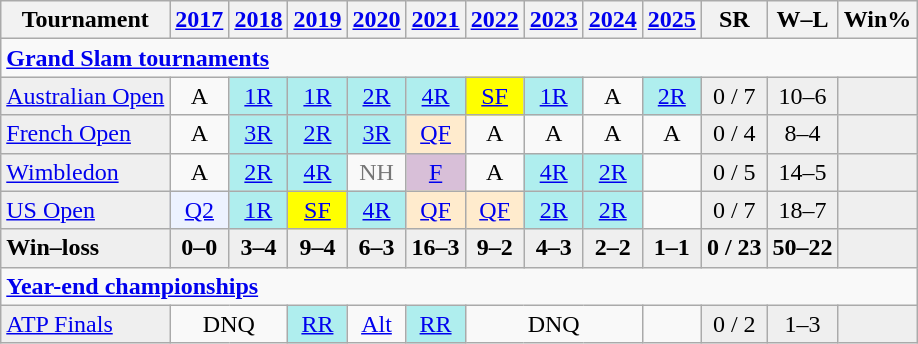<table class=wikitable style=text-align:center;>
<tr>
<th>Tournament</th>
<th><a href='#'>2017</a></th>
<th><a href='#'>2018</a></th>
<th><a href='#'>2019</a></th>
<th><a href='#'>2020</a></th>
<th><a href='#'>2021</a></th>
<th><a href='#'>2022</a></th>
<th><a href='#'>2023</a></th>
<th><a href='#'>2024</a></th>
<th><a href='#'>2025</a></th>
<th>SR</th>
<th>W–L</th>
<th>Win%</th>
</tr>
<tr>
<td colspan="13" style="text-align:left;"><strong><a href='#'>Grand Slam tournaments</a></strong></td>
</tr>
<tr>
<td style="background:#efefef; text-align:left;"><a href='#'>Australian Open</a></td>
<td>A</td>
<td style=background:#afeeee><a href='#'>1R</a></td>
<td style=background:#afeeee><a href='#'>1R</a></td>
<td style=background:#afeeee><a href='#'>2R</a></td>
<td style=background:#afeeee><a href='#'>4R</a></td>
<td style=background:yellow><a href='#'>SF</a></td>
<td style=background:#afeeee><a href='#'>1R</a></td>
<td>A</td>
<td style=background:#afeeee><a href='#'>2R</a></td>
<td bgcolor=efefef>0 / 7</td>
<td bgcolor=efefef>10–6</td>
<td bgcolor=efefef></td>
</tr>
<tr>
<td style="background:#efefef; text-align:left;"><a href='#'>French Open</a></td>
<td>A</td>
<td style=background:#afeeee><a href='#'>3R</a></td>
<td style=background:#afeeee><a href='#'>2R</a></td>
<td style=background:#afeeee><a href='#'>3R</a></td>
<td style=background:#ffebcd><a href='#'>QF</a></td>
<td>A</td>
<td>A</td>
<td>A</td>
<td>A</td>
<td bgcolor=efefef>0 / 4</td>
<td bgcolor=efefef>8–4</td>
<td bgcolor=efefef></td>
</tr>
<tr>
<td style="background:#efefef; text-align:left;"><a href='#'>Wimbledon</a></td>
<td>A</td>
<td style=background:#afeeee><a href='#'>2R</a></td>
<td style=background:#afeeee><a href='#'>4R</a></td>
<td style=color:#767676>NH</td>
<td style=background:thistle><a href='#'>F</a></td>
<td>A</td>
<td style=background:#afeeee><a href='#'>4R</a></td>
<td style=background:#afeeee><a href='#'>2R</a></td>
<td></td>
<td bgcolor=efefef>0 / 5</td>
<td bgcolor=efefef>14–5</td>
<td bgcolor=efefef></td>
</tr>
<tr>
<td style="background:#efefef; text-align:left;"><a href='#'>US Open</a></td>
<td style=background:#ecf2ff><a href='#'>Q2</a></td>
<td style=background:#afeeee><a href='#'>1R</a></td>
<td style=background:yellow><a href='#'>SF</a></td>
<td style=background:#afeeee><a href='#'>4R</a></td>
<td style=background:#ffebcd><a href='#'>QF</a></td>
<td style=background:#ffebcd><a href='#'>QF</a></td>
<td style=background:#afeeee><a href='#'>2R</a></td>
<td style=background:#afeeee><a href='#'>2R</a></td>
<td></td>
<td bgcolor=efefef>0 / 7</td>
<td bgcolor=efefef>18–7</td>
<td bgcolor=efefef></td>
</tr>
<tr style=font-weight:bold;background:#efefef>
<td style=text-align:left>Win–loss</td>
<td>0–0</td>
<td>3–4</td>
<td>9–4</td>
<td>6–3</td>
<td>16–3</td>
<td>9–2</td>
<td>4–3</td>
<td>2–2</td>
<td>1–1</td>
<td>0 / 23</td>
<td>50–22</td>
<td></td>
</tr>
<tr>
<td colspan="13" style="text-align:left"><strong><a href='#'>Year-end championships</a></strong></td>
</tr>
<tr>
<td style="text-align:left; background:#efefef;"><a href='#'>ATP Finals</a></td>
<td colspan=2>DNQ</td>
<td style=background:#afeeee><a href='#'>RR</a></td>
<td><a href='#'>Alt</a></td>
<td style=background:#afeeee><a href='#'>RR</a></td>
<td colspan=3>DNQ</td>
<td></td>
<td bgcolor=efefef>0 / 2</td>
<td bgcolor=efefef>1–3</td>
<td bgcolor=efefef></td>
</tr>
</table>
